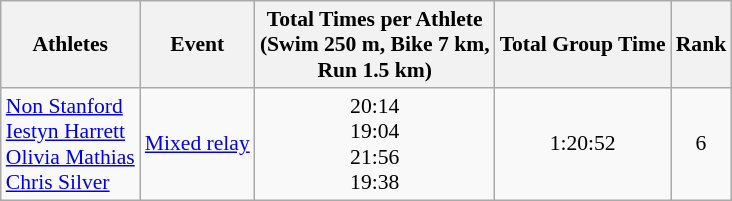<table class="wikitable" border="1" style="font-size:90%">
<tr>
<th>Athletes</th>
<th>Event</th>
<th>Total Times per Athlete <br> (Swim 250 m, Bike 7 km, <br> Run 1.5 km)</th>
<th>Total Group Time</th>
<th>Rank</th>
</tr>
<tr align=center>
<td align=left><a href='#'>Non Stanford</a><br><a href='#'>Iestyn Harrett</a><br><a href='#'>Olivia Mathias</a><br><a href='#'>Chris Silver</a></td>
<td align=left><a href='#'>Mixed relay</a></td>
<td>20:14<br>19:04<br>21:56<br>19:38</td>
<td>1:20:52</td>
<td>6</td>
</tr>
</table>
